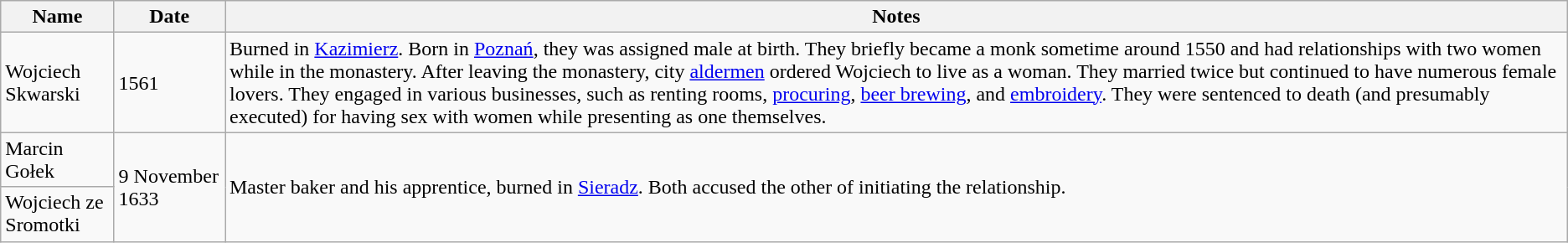<table class="wikitable sortable" style="text-align:left">
<tr>
<th>Name</th>
<th>Date</th>
<th>Notes</th>
</tr>
<tr>
<td>Wojciech Skwarski</td>
<td>1561</td>
<td>Burned in <a href='#'>Kazimierz</a>. Born in <a href='#'>Poznań</a>, they was assigned male at birth. They briefly became a monk sometime around 1550 and had relationships with two women while in the monastery. After leaving the monastery, city <a href='#'>aldermen</a> ordered Wojciech to live as a woman. They married twice but continued to have numerous female lovers. They engaged in various businesses, such as renting rooms, <a href='#'>procuring</a>, <a href='#'>beer brewing</a>, and <a href='#'>embroidery</a>. They were sentenced to death (and presumably executed) for having sex with women while presenting as one themselves.</td>
</tr>
<tr>
<td>Marcin Gołek</td>
<td rowspan="2">9 November 1633</td>
<td rowspan="2">Master baker and his apprentice, burned in <a href='#'>Sieradz</a>. Both accused the other of initiating the relationship.</td>
</tr>
<tr>
<td>Wojciech ze Sromotki</td>
</tr>
</table>
